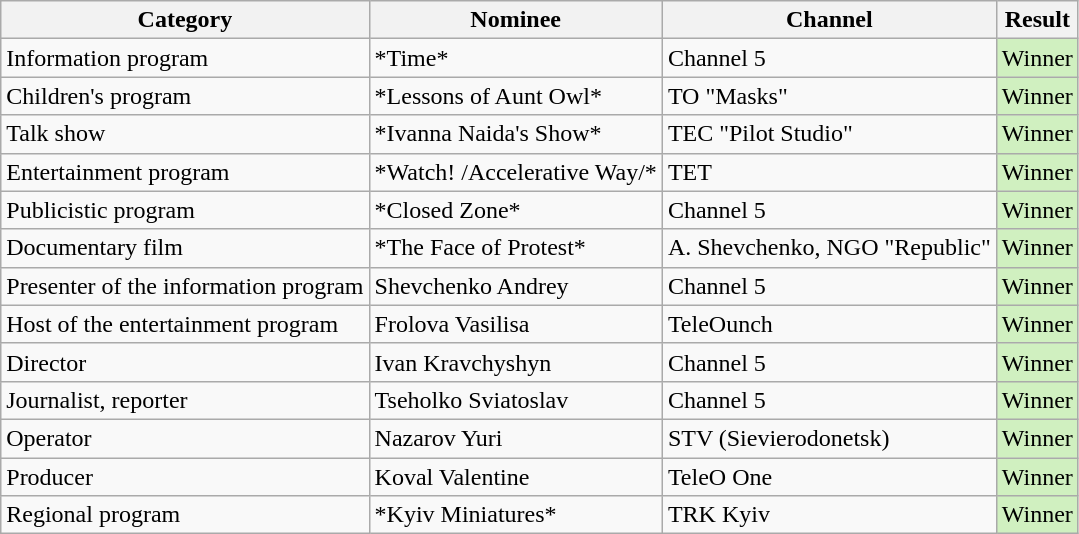<table class="wikitable sortable">
<tr>
<th>Category</th>
<th>Nominee</th>
<th>Channel</th>
<th>Result</th>
</tr>
<tr>
<td>Information program</td>
<td>*Time*</td>
<td>Channel 5</td>
<td style="background:#d0f0c0;">Winner</td>
</tr>
<tr>
<td>Children's program</td>
<td>*Lessons of Aunt Owl*</td>
<td>TO "Masks"</td>
<td style="background:#d0f0c0;">Winner</td>
</tr>
<tr>
<td>Talk show</td>
<td>*Ivanna Naida's Show*</td>
<td>TEC "Pilot Studio"</td>
<td style="background:#d0f0c0;">Winner</td>
</tr>
<tr>
<td>Entertainment program</td>
<td>*Watch! /Accelerative Way/*</td>
<td>TET</td>
<td style="background:#d0f0c0;">Winner</td>
</tr>
<tr>
<td>Publicistic program</td>
<td>*Closed Zone*</td>
<td>Channel 5</td>
<td style="background:#d0f0c0;">Winner</td>
</tr>
<tr>
<td>Documentary film</td>
<td>*The Face of Protest*</td>
<td>A. Shevchenko, NGO "Republic"</td>
<td style="background:#d0f0c0;">Winner</td>
</tr>
<tr>
<td>Presenter of the information program</td>
<td>Shevchenko Andrey</td>
<td>Channel 5</td>
<td style="background:#d0f0c0;">Winner</td>
</tr>
<tr>
<td>Host of the entertainment program</td>
<td>Frolova Vasilisa</td>
<td>TeleOunch</td>
<td style="background:#d0f0c0;">Winner</td>
</tr>
<tr>
<td>Director</td>
<td>Ivan Kravchyshyn</td>
<td>Channel 5</td>
<td style="background:#d0f0c0;">Winner</td>
</tr>
<tr>
<td>Journalist, reporter</td>
<td>Tseholko Sviatoslav</td>
<td>Channel 5</td>
<td style="background:#d0f0c0;">Winner</td>
</tr>
<tr>
<td>Operator</td>
<td>Nazarov Yuri</td>
<td>STV (Sievierodonetsk)</td>
<td style="background:#d0f0c0;">Winner</td>
</tr>
<tr>
<td>Producer</td>
<td>Koval Valentine</td>
<td>TeleO One</td>
<td style="background:#d0f0c0;">Winner</td>
</tr>
<tr>
<td>Regional program</td>
<td>*Kyiv Miniatures*</td>
<td>TRK Kyiv</td>
<td style="background:#d0f0c0;">Winner</td>
</tr>
</table>
